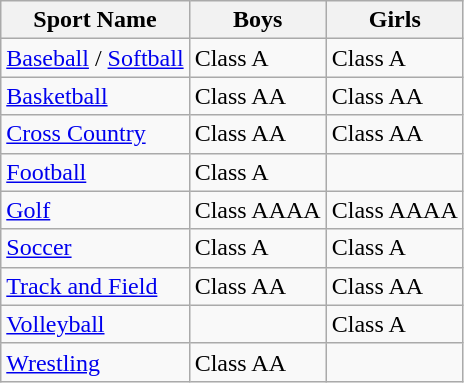<table class="wikitable">
<tr>
<th>Sport Name</th>
<th>Boys</th>
<th>Girls</th>
</tr>
<tr>
<td><a href='#'>Baseball</a> / <a href='#'>Softball</a></td>
<td>Class A</td>
<td>Class A</td>
</tr>
<tr>
<td><a href='#'>Basketball</a></td>
<td>Class AA</td>
<td>Class AA</td>
</tr>
<tr>
<td><a href='#'>Cross Country</a></td>
<td>Class AA</td>
<td>Class AA</td>
</tr>
<tr>
<td><a href='#'>Football</a></td>
<td>Class A</td>
<td></td>
</tr>
<tr>
<td><a href='#'>Golf</a></td>
<td>Class AAAA</td>
<td>Class AAAA</td>
</tr>
<tr>
<td><a href='#'>Soccer</a></td>
<td>Class A</td>
<td>Class A</td>
</tr>
<tr>
<td><a href='#'>Track and Field</a></td>
<td>Class AA</td>
<td>Class AA</td>
</tr>
<tr>
<td><a href='#'>Volleyball</a></td>
<td></td>
<td>Class A</td>
</tr>
<tr>
<td><a href='#'>Wrestling</a></td>
<td>Class AA</td>
<td></td>
</tr>
</table>
